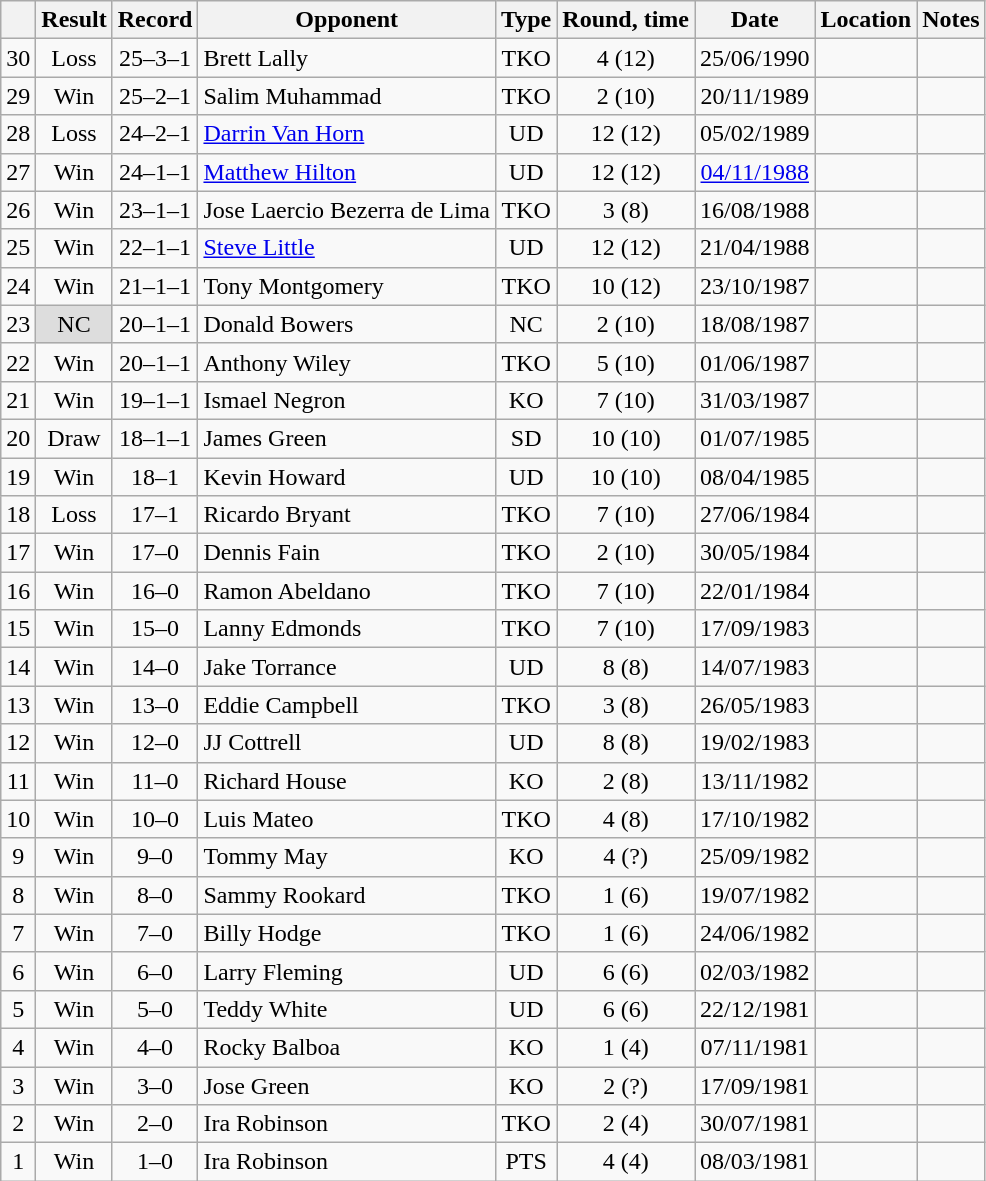<table class=wikitable style=text-align:center>
<tr>
<th></th>
<th>Result</th>
<th>Record</th>
<th>Opponent</th>
<th>Type</th>
<th>Round, time</th>
<th>Date</th>
<th>Location</th>
<th>Notes</th>
</tr>
<tr>
<td>30</td>
<td>Loss</td>
<td>25–3–1 </td>
<td align=left>Brett Lally</td>
<td>TKO</td>
<td>4 (12)</td>
<td>25/06/1990</td>
<td align=left></td>
<td align=left></td>
</tr>
<tr>
<td>29</td>
<td>Win</td>
<td>25–2–1 </td>
<td align=left>Salim Muhammad</td>
<td>TKO</td>
<td>2 (10)</td>
<td>20/11/1989</td>
<td align=left></td>
<td align=left></td>
</tr>
<tr>
<td>28</td>
<td>Loss</td>
<td>24–2–1 </td>
<td align=left><a href='#'>Darrin Van Horn</a></td>
<td>UD</td>
<td>12 (12)</td>
<td>05/02/1989</td>
<td align=left></td>
<td align=left></td>
</tr>
<tr>
<td>27</td>
<td>Win</td>
<td>24–1–1 </td>
<td align=left><a href='#'>Matthew Hilton</a></td>
<td>UD</td>
<td>12 (12)</td>
<td><a href='#'>04/11/1988</a></td>
<td align=left></td>
<td align=left></td>
</tr>
<tr>
<td>26</td>
<td>Win</td>
<td>23–1–1 </td>
<td align=left>Jose Laercio Bezerra de Lima</td>
<td>TKO</td>
<td>3 (8)</td>
<td>16/08/1988</td>
<td align=left></td>
<td align=left></td>
</tr>
<tr>
<td>25</td>
<td>Win</td>
<td>22–1–1 </td>
<td align=left><a href='#'>Steve Little</a></td>
<td>UD</td>
<td>12 (12)</td>
<td>21/04/1988</td>
<td align=left></td>
<td align=left></td>
</tr>
<tr>
<td>24</td>
<td>Win</td>
<td>21–1–1 </td>
<td align=left>Tony Montgomery</td>
<td>TKO</td>
<td>10 (12)</td>
<td>23/10/1987</td>
<td align=left></td>
<td align=left></td>
</tr>
<tr>
<td>23</td>
<td style=background:#DDD>NC</td>
<td>20–1–1 </td>
<td align=left>Donald Bowers</td>
<td>NC</td>
<td>2 (10)</td>
<td>18/08/1987</td>
<td align=left></td>
<td align=left></td>
</tr>
<tr>
<td>22</td>
<td>Win</td>
<td>20–1–1</td>
<td align=left>Anthony Wiley</td>
<td>TKO</td>
<td>5 (10)</td>
<td>01/06/1987</td>
<td align=left></td>
<td align=left></td>
</tr>
<tr>
<td>21</td>
<td>Win</td>
<td>19–1–1</td>
<td align=left>Ismael Negron</td>
<td>KO</td>
<td>7 (10)</td>
<td>31/03/1987</td>
<td align=left></td>
<td align=left></td>
</tr>
<tr>
<td>20</td>
<td>Draw</td>
<td>18–1–1</td>
<td align=left>James Green</td>
<td>SD</td>
<td>10 (10)</td>
<td>01/07/1985</td>
<td align=left></td>
<td align=left></td>
</tr>
<tr>
<td>19</td>
<td>Win</td>
<td>18–1</td>
<td align=left>Kevin Howard</td>
<td>UD</td>
<td>10 (10)</td>
<td>08/04/1985</td>
<td align=left></td>
<td align=left></td>
</tr>
<tr>
<td>18</td>
<td>Loss</td>
<td>17–1</td>
<td align=left>Ricardo Bryant</td>
<td>TKO</td>
<td>7 (10)</td>
<td>27/06/1984</td>
<td align=left></td>
<td align=left></td>
</tr>
<tr>
<td>17</td>
<td>Win</td>
<td>17–0</td>
<td align=left>Dennis Fain</td>
<td>TKO</td>
<td>2 (10)</td>
<td>30/05/1984</td>
<td align=left></td>
<td align=left></td>
</tr>
<tr>
<td>16</td>
<td>Win</td>
<td>16–0</td>
<td align=left>Ramon Abeldano</td>
<td>TKO</td>
<td>7 (10)</td>
<td>22/01/1984</td>
<td align=left></td>
<td align=left></td>
</tr>
<tr>
<td>15</td>
<td>Win</td>
<td>15–0</td>
<td align=left>Lanny Edmonds</td>
<td>TKO</td>
<td>7 (10)</td>
<td>17/09/1983</td>
<td align=left></td>
<td align=left></td>
</tr>
<tr>
<td>14</td>
<td>Win</td>
<td>14–0</td>
<td align=left>Jake Torrance</td>
<td>UD</td>
<td>8 (8)</td>
<td>14/07/1983</td>
<td align=left></td>
<td align=left></td>
</tr>
<tr>
<td>13</td>
<td>Win</td>
<td>13–0</td>
<td align=left>Eddie Campbell</td>
<td>TKO</td>
<td>3 (8)</td>
<td>26/05/1983</td>
<td align=left></td>
<td align=left></td>
</tr>
<tr>
<td>12</td>
<td>Win</td>
<td>12–0</td>
<td align=left>JJ Cottrell</td>
<td>UD</td>
<td>8 (8)</td>
<td>19/02/1983</td>
<td align=left></td>
<td align=left></td>
</tr>
<tr>
<td>11</td>
<td>Win</td>
<td>11–0</td>
<td align=left>Richard House</td>
<td>KO</td>
<td>2 (8)</td>
<td>13/11/1982</td>
<td align=left></td>
<td align=left></td>
</tr>
<tr>
<td>10</td>
<td>Win</td>
<td>10–0</td>
<td align=left>Luis Mateo</td>
<td>TKO</td>
<td>4 (8)</td>
<td>17/10/1982</td>
<td align=left></td>
<td align=left></td>
</tr>
<tr>
<td>9</td>
<td>Win</td>
<td>9–0</td>
<td align=left>Tommy May</td>
<td>KO</td>
<td>4 (?)</td>
<td>25/09/1982</td>
<td align=left></td>
<td align=left></td>
</tr>
<tr>
<td>8</td>
<td>Win</td>
<td>8–0</td>
<td align=left>Sammy Rookard</td>
<td>TKO</td>
<td>1 (6)</td>
<td>19/07/1982</td>
<td align=left></td>
<td align=left></td>
</tr>
<tr>
<td>7</td>
<td>Win</td>
<td>7–0</td>
<td align=left>Billy Hodge</td>
<td>TKO</td>
<td>1 (6)</td>
<td>24/06/1982</td>
<td align=left></td>
<td align=left></td>
</tr>
<tr>
<td>6</td>
<td>Win</td>
<td>6–0</td>
<td align=left>Larry Fleming</td>
<td>UD</td>
<td>6 (6)</td>
<td>02/03/1982</td>
<td align=left></td>
<td align=left></td>
</tr>
<tr>
<td>5</td>
<td>Win</td>
<td>5–0</td>
<td align=left>Teddy White</td>
<td>UD</td>
<td>6 (6)</td>
<td>22/12/1981</td>
<td align=left></td>
<td align=left></td>
</tr>
<tr>
<td>4</td>
<td>Win</td>
<td>4–0</td>
<td align=left>Rocky Balboa</td>
<td>KO</td>
<td>1 (4)</td>
<td>07/11/1981</td>
<td align=left></td>
<td align=left></td>
</tr>
<tr>
<td>3</td>
<td>Win</td>
<td>3–0</td>
<td align=left>Jose Green</td>
<td>KO</td>
<td>2 (?)</td>
<td>17/09/1981</td>
<td align=left></td>
<td align=left></td>
</tr>
<tr>
<td>2</td>
<td>Win</td>
<td>2–0</td>
<td align=left>Ira Robinson</td>
<td>TKO</td>
<td>2 (4)</td>
<td>30/07/1981</td>
<td align=left></td>
<td align=left></td>
</tr>
<tr>
<td>1</td>
<td>Win</td>
<td>1–0</td>
<td align=left>Ira Robinson</td>
<td>PTS</td>
<td>4 (4)</td>
<td>08/03/1981</td>
<td align=left></td>
<td align=left></td>
</tr>
</table>
